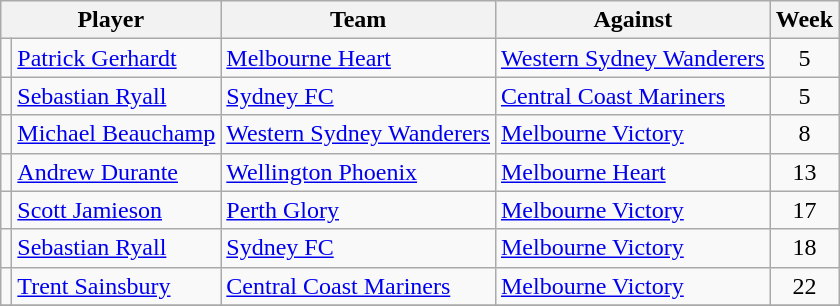<table class="wikitable" style="text-align:center">
<tr>
<th colspan="2">Player</th>
<th>Team</th>
<th>Against</th>
<th>Week</th>
</tr>
<tr>
<td></td>
<td style="text-align:left;"><a href='#'>Patrick Gerhardt</a></td>
<td style="text-align:left;"><a href='#'>Melbourne Heart</a></td>
<td style="text-align:left;"><a href='#'>Western Sydney Wanderers</a></td>
<td>5</td>
</tr>
<tr>
<td></td>
<td style="text-align:left;"><a href='#'>Sebastian Ryall</a></td>
<td style="text-align:left;"><a href='#'>Sydney FC</a></td>
<td style="text-align:left;"><a href='#'>Central Coast Mariners</a></td>
<td>5</td>
</tr>
<tr>
<td></td>
<td style="text-align:left;"><a href='#'>Michael Beauchamp</a></td>
<td style="text-align:left;"><a href='#'>Western Sydney Wanderers</a></td>
<td style="text-align:left;"><a href='#'>Melbourne Victory</a></td>
<td>8</td>
</tr>
<tr>
<td></td>
<td style="text-align:left;"><a href='#'>Andrew Durante</a></td>
<td style="text-align:left;"><a href='#'>Wellington Phoenix</a></td>
<td style="text-align:left;"><a href='#'>Melbourne Heart</a></td>
<td>13</td>
</tr>
<tr>
<td></td>
<td style="text-align:left;"><a href='#'>Scott Jamieson</a></td>
<td style="text-align:left;"><a href='#'>Perth Glory</a></td>
<td style="text-align:left;"><a href='#'>Melbourne Victory</a></td>
<td>17</td>
</tr>
<tr>
<td></td>
<td style="text-align:left;"><a href='#'>Sebastian Ryall</a></td>
<td style="text-align:left;"><a href='#'>Sydney FC</a></td>
<td style="text-align:left;"><a href='#'>Melbourne Victory</a></td>
<td>18</td>
</tr>
<tr>
<td></td>
<td style="text-align:left;"><a href='#'>Trent Sainsbury</a></td>
<td style="text-align:left;"><a href='#'>Central Coast Mariners</a></td>
<td style="text-align:left;"><a href='#'>Melbourne Victory</a></td>
<td>22</td>
</tr>
<tr>
</tr>
</table>
